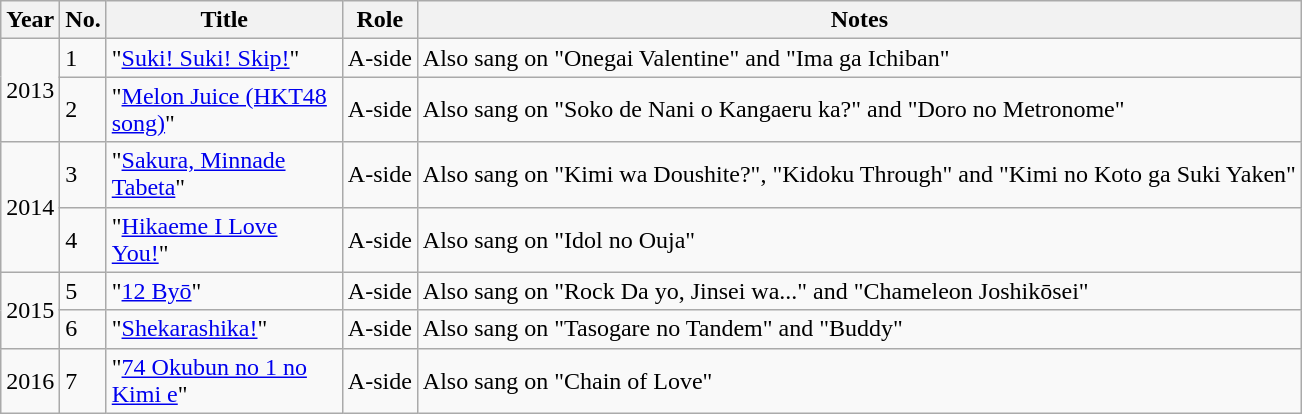<table class="wikitable">
<tr>
<th>Year</th>
<th data-sort-type="number">No. </th>
<th style="width:150px;">Title </th>
<th>Role </th>
<th class="unsortable">Notes </th>
</tr>
<tr>
<td rowspan="2">2013</td>
<td>1</td>
<td>"<a href='#'>Suki! Suki! Skip!</a>"</td>
<td>A-side</td>
<td>Also sang on "Onegai Valentine" and "Ima ga Ichiban"</td>
</tr>
<tr>
<td>2</td>
<td>"<a href='#'>Melon Juice (HKT48 song)</a>"</td>
<td>A-side</td>
<td>Also sang on "Soko de Nani o Kangaeru ka?" and "Doro no Metronome"</td>
</tr>
<tr>
<td rowspan="2">2014</td>
<td>3</td>
<td>"<a href='#'>Sakura, Minnade Tabeta</a>"</td>
<td>A-side</td>
<td>Also sang on "Kimi wa Doushite?", "Kidoku Through" and "Kimi no Koto ga Suki Yaken"</td>
</tr>
<tr>
<td>4</td>
<td>"<a href='#'>Hikaeme I Love You!</a>"</td>
<td>A-side</td>
<td>Also sang on "Idol no Ouja"</td>
</tr>
<tr>
<td rowspan="2">2015</td>
<td>5</td>
<td>"<a href='#'>12 Byō</a>"</td>
<td>A-side</td>
<td>Also sang on "Rock Da yo, Jinsei wa..." and "Chameleon Joshikōsei"</td>
</tr>
<tr>
<td>6</td>
<td>"<a href='#'>Shekarashika!</a>"</td>
<td>A-side</td>
<td>Also sang on "Tasogare no Tandem" and "Buddy"</td>
</tr>
<tr>
<td>2016</td>
<td>7</td>
<td>"<a href='#'>74 Okubun no 1 no Kimi e</a>"</td>
<td>A-side</td>
<td>Also sang on "Chain of Love"</td>
</tr>
</table>
